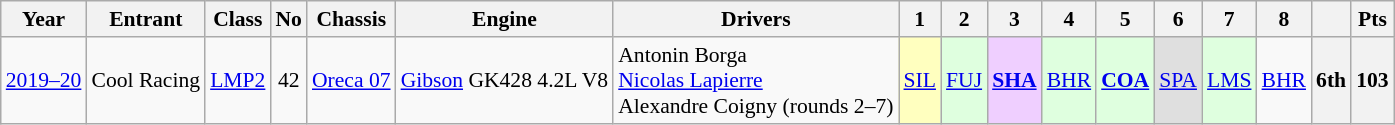<table class="wikitable" style="font-size: 90%; text-align:center">
<tr>
<th>Year</th>
<th>Entrant</th>
<th>Class</th>
<th>No</th>
<th>Chassis</th>
<th>Engine</th>
<th>Drivers</th>
<th>1</th>
<th>2</th>
<th>3</th>
<th>4</th>
<th>5</th>
<th>6</th>
<th>7</th>
<th>8</th>
<th></th>
<th>Pts</th>
</tr>
<tr>
<td><a href='#'>2019–20</a></td>
<td> Cool Racing</td>
<td><a href='#'>LMP2</a></td>
<td>42</td>
<td><a href='#'>Oreca 07</a></td>
<td><a href='#'>Gibson</a> GK428 4.2L V8</td>
<td align="left"> Antonin Borga<br> <a href='#'>Nicolas Lapierre</a><br> Alexandre Coigny (rounds 2–7)</td>
<td style="background:#FFFFBF;"><a href='#'>SIL</a><br></td>
<td style="background:#DFFFDF;"><a href='#'>FUJ</a><br></td>
<td style="background:#EFCFFF;"><strong><a href='#'>SHA</a></strong><br></td>
<td style="background:#DFFFDF;"><a href='#'>BHR</a><br></td>
<td style="background:#DFFFDF;"><strong><a href='#'>COA</a></strong><br></td>
<td style="background:#DFDFDF;"><a href='#'>SPA</a><br></td>
<td style="background:#DFFFDF;"><a href='#'>LMS</a><br></td>
<td style="background:#;"><a href='#'>BHR</a></td>
<th>6th</th>
<th>103</th>
</tr>
</table>
